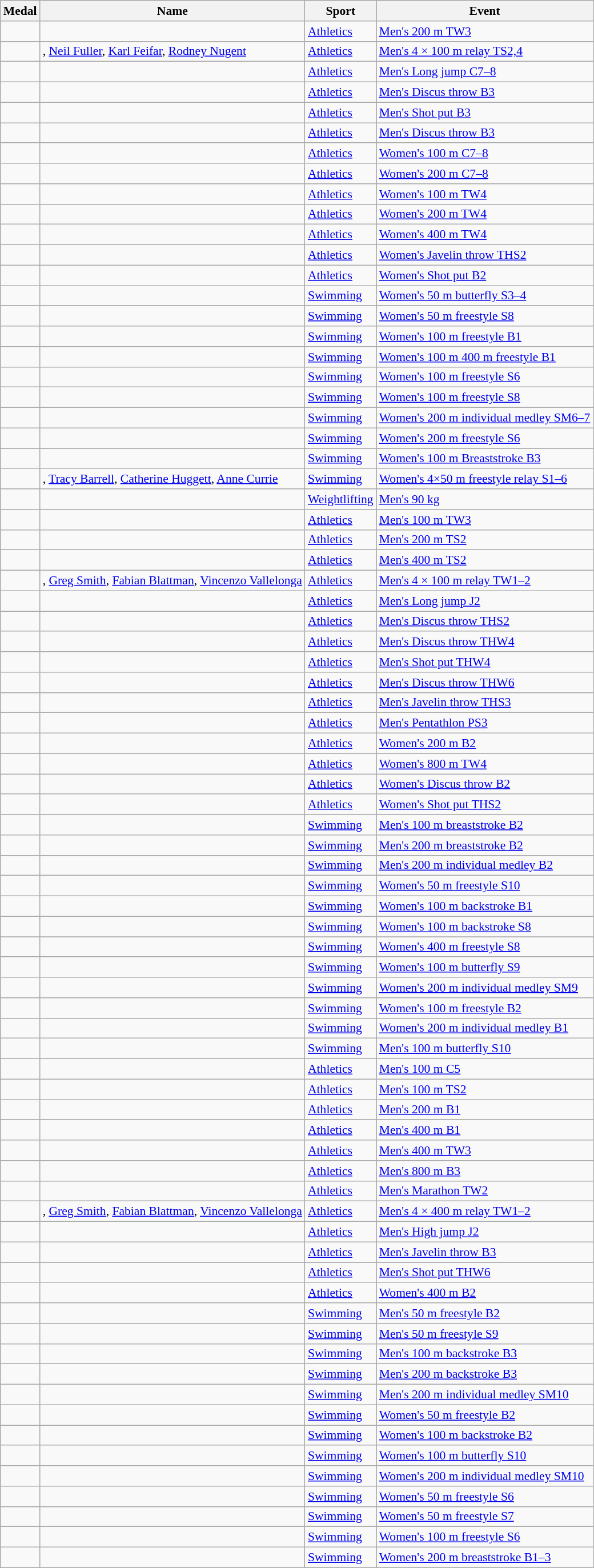<table class="wikitable sortable" style="font-size:90%">
<tr>
<th>Medal</th>
<th>Name</th>
<th>Sport</th>
<th>Event</th>
</tr>
<tr>
<td></td>
<td></td>
<td><a href='#'>Athletics</a></td>
<td><a href='#'>Men's 200 m TW3</a></td>
</tr>
<tr>
<td></td>
<td>, <a href='#'>Neil Fuller</a>, <a href='#'>Karl Feifar</a>, <a href='#'>Rodney Nugent</a></td>
<td><a href='#'>Athletics</a></td>
<td><a href='#'>Men's 4 × 100 m relay TS2,4</a></td>
</tr>
<tr>
<td></td>
<td></td>
<td><a href='#'>Athletics</a></td>
<td><a href='#'>Men's Long jump C7–8</a></td>
</tr>
<tr>
<td></td>
<td></td>
<td><a href='#'>Athletics</a></td>
<td><a href='#'>Men's Discus throw B3</a></td>
</tr>
<tr>
<td></td>
<td></td>
<td><a href='#'>Athletics</a></td>
<td><a href='#'>Men's Shot put B3</a></td>
</tr>
<tr>
<td></td>
<td></td>
<td><a href='#'>Athletics</a></td>
<td><a href='#'>Men's Discus throw B3</a></td>
</tr>
<tr>
<td></td>
<td></td>
<td><a href='#'>Athletics</a></td>
<td><a href='#'>Women's 100 m C7–8</a></td>
</tr>
<tr>
<td></td>
<td></td>
<td><a href='#'>Athletics</a></td>
<td><a href='#'>Women's 200 m C7–8</a></td>
</tr>
<tr>
<td></td>
<td></td>
<td><a href='#'>Athletics</a></td>
<td><a href='#'>Women's 100 m TW4</a></td>
</tr>
<tr>
<td></td>
<td></td>
<td><a href='#'>Athletics</a></td>
<td><a href='#'>Women's 200 m TW4</a></td>
</tr>
<tr>
<td></td>
<td></td>
<td><a href='#'>Athletics</a></td>
<td><a href='#'>Women's 400 m TW4</a></td>
</tr>
<tr>
<td></td>
<td></td>
<td><a href='#'>Athletics</a></td>
<td><a href='#'>Women's Javelin throw THS2</a></td>
</tr>
<tr>
<td></td>
<td></td>
<td><a href='#'>Athletics</a></td>
<td><a href='#'>Women's Shot put B2</a></td>
</tr>
<tr>
<td></td>
<td></td>
<td><a href='#'>Swimming</a></td>
<td><a href='#'>Women's 50 m butterfly S3–4</a></td>
</tr>
<tr>
<td></td>
<td></td>
<td><a href='#'>Swimming</a></td>
<td><a href='#'>Women's 50 m freestyle S8</a></td>
</tr>
<tr>
<td></td>
<td></td>
<td><a href='#'>Swimming</a></td>
<td><a href='#'>Women's 100 m freestyle B1</a></td>
</tr>
<tr>
<td></td>
<td></td>
<td><a href='#'>Swimming</a></td>
<td><a href='#'>Women's 100 m 400 m freestyle B1</a></td>
</tr>
<tr>
<td></td>
<td></td>
<td><a href='#'>Swimming</a></td>
<td><a href='#'>Women's 100 m freestyle S6</a></td>
</tr>
<tr>
<td></td>
<td></td>
<td><a href='#'>Swimming</a></td>
<td><a href='#'>Women's 100 m freestyle S8</a></td>
</tr>
<tr>
<td></td>
<td></td>
<td><a href='#'>Swimming</a></td>
<td><a href='#'>Women's 200 m individual medley SM6–7</a></td>
</tr>
<tr>
<td></td>
<td></td>
<td><a href='#'>Swimming</a></td>
<td><a href='#'>Women's 200 m freestyle S6</a></td>
</tr>
<tr>
<td></td>
<td></td>
<td><a href='#'>Swimming</a></td>
<td><a href='#'>Women's 100 m Breaststroke B3</a></td>
</tr>
<tr>
<td></td>
<td>, <a href='#'>Tracy Barrell</a>, <a href='#'>Catherine Huggett</a>, <a href='#'>Anne Currie</a></td>
<td><a href='#'>Swimming</a></td>
<td><a href='#'>Women's 4×50 m freestyle relay S1–6</a></td>
</tr>
<tr>
<td></td>
<td></td>
<td><a href='#'>Weightlifting</a></td>
<td><a href='#'>Men's 90 kg</a></td>
</tr>
<tr>
<td></td>
<td></td>
<td><a href='#'>Athletics</a></td>
<td><a href='#'>Men's 100 m TW3</a></td>
</tr>
<tr>
<td></td>
<td></td>
<td><a href='#'>Athletics</a></td>
<td><a href='#'>Men's 200 m TS2</a></td>
</tr>
<tr>
<td></td>
<td></td>
<td><a href='#'>Athletics</a></td>
<td><a href='#'>Men's 400 m TS2</a></td>
</tr>
<tr>
<td></td>
<td>, <a href='#'>Greg Smith</a>, <a href='#'>Fabian Blattman</a>, <a href='#'>Vincenzo Vallelonga</a></td>
<td><a href='#'>Athletics</a></td>
<td><a href='#'>Men's 4 × 100 m relay TW1–2</a></td>
</tr>
<tr>
<td></td>
<td></td>
<td><a href='#'>Athletics</a></td>
<td><a href='#'>Men's Long jump J2</a></td>
</tr>
<tr>
<td></td>
<td></td>
<td><a href='#'>Athletics</a></td>
<td><a href='#'>Men's Discus throw THS2</a></td>
</tr>
<tr>
<td></td>
<td></td>
<td><a href='#'>Athletics</a></td>
<td><a href='#'>Men's Discus throw THW4</a></td>
</tr>
<tr>
<td></td>
<td></td>
<td><a href='#'>Athletics</a></td>
<td><a href='#'>Men's Shot put THW4</a></td>
</tr>
<tr>
<td></td>
<td></td>
<td><a href='#'>Athletics</a></td>
<td><a href='#'>Men's Discus throw THW6</a></td>
</tr>
<tr>
<td></td>
<td></td>
<td><a href='#'>Athletics</a></td>
<td><a href='#'>Men's Javelin throw THS3</a></td>
</tr>
<tr>
<td></td>
<td></td>
<td><a href='#'>Athletics</a></td>
<td><a href='#'>Men's Pentathlon PS3</a></td>
</tr>
<tr>
<td></td>
<td></td>
<td><a href='#'>Athletics</a></td>
<td><a href='#'>Women's 200 m B2</a></td>
</tr>
<tr>
<td></td>
<td></td>
<td><a href='#'>Athletics</a></td>
<td><a href='#'>Women's 800 m TW4</a></td>
</tr>
<tr>
<td></td>
<td></td>
<td><a href='#'>Athletics</a></td>
<td><a href='#'>Women's Discus throw B2</a></td>
</tr>
<tr>
<td></td>
<td></td>
<td><a href='#'>Athletics</a></td>
<td><a href='#'>Women's Shot put THS2</a></td>
</tr>
<tr>
<td></td>
<td></td>
<td><a href='#'>Swimming</a></td>
<td><a href='#'>Men's 100 m breaststroke B2</a></td>
</tr>
<tr>
<td></td>
<td></td>
<td><a href='#'>Swimming</a></td>
<td><a href='#'>Men's 200 m breaststroke B2</a></td>
</tr>
<tr>
<td></td>
<td></td>
<td><a href='#'>Swimming</a></td>
<td><a href='#'>Men's 200 m individual medley B2</a></td>
</tr>
<tr>
<td></td>
<td></td>
<td><a href='#'>Swimming</a></td>
<td><a href='#'>Women's 50 m freestyle S10</a></td>
</tr>
<tr>
<td></td>
<td></td>
<td><a href='#'>Swimming</a></td>
<td><a href='#'>Women's 100 m backstroke B1</a></td>
</tr>
<tr>
<td></td>
<td></td>
<td><a href='#'>Swimming</a></td>
<td><a href='#'>Women's 100 m backstroke S8</a></td>
</tr>
<tr>
</tr>
<tr>
<td></td>
<td></td>
<td><a href='#'>Swimming</a></td>
<td><a href='#'>Women's 400 m freestyle S8</a></td>
</tr>
<tr>
<td></td>
<td></td>
<td><a href='#'>Swimming</a></td>
<td><a href='#'>Women's 100 m butterfly S9</a></td>
</tr>
<tr>
<td></td>
<td></td>
<td><a href='#'>Swimming</a></td>
<td><a href='#'>Women's 200 m individual medley SM9</a></td>
</tr>
<tr>
<td></td>
<td></td>
<td><a href='#'>Swimming</a></td>
<td><a href='#'>Women's 100 m freestyle B2</a></td>
</tr>
<tr>
<td></td>
<td></td>
<td><a href='#'>Swimming</a></td>
<td><a href='#'>Women's 200 m individual medley B1</a></td>
</tr>
<tr>
<td></td>
<td></td>
<td><a href='#'>Swimming</a></td>
<td><a href='#'>Men's 100 m butterfly S10</a></td>
</tr>
<tr>
<td></td>
<td></td>
<td><a href='#'>Athletics</a></td>
<td><a href='#'>Men's 100 m C5</a></td>
</tr>
<tr>
<td></td>
<td></td>
<td><a href='#'>Athletics</a></td>
<td><a href='#'>Men's 100 m TS2</a></td>
</tr>
<tr>
<td></td>
<td></td>
<td><a href='#'>Athletics</a></td>
<td><a href='#'>Men's 200 m B1</a></td>
</tr>
<tr>
<td></td>
<td></td>
<td><a href='#'>Athletics</a></td>
<td><a href='#'>Men's 400 m B1</a></td>
</tr>
<tr>
<td></td>
<td></td>
<td><a href='#'>Athletics</a></td>
<td><a href='#'>Men's 400 m TW3</a></td>
</tr>
<tr>
<td></td>
<td></td>
<td><a href='#'>Athletics</a></td>
<td><a href='#'>Men's 800 m B3</a></td>
</tr>
<tr>
<td></td>
<td></td>
<td><a href='#'>Athletics</a></td>
<td><a href='#'>Men's Marathon TW2</a></td>
</tr>
<tr>
<td></td>
<td>, <a href='#'>Greg Smith</a>, <a href='#'>Fabian Blattman</a>, <a href='#'>Vincenzo Vallelonga</a></td>
<td><a href='#'>Athletics</a></td>
<td><a href='#'>Men's 4 × 400 m relay TW1–2</a></td>
</tr>
<tr>
<td></td>
<td></td>
<td><a href='#'>Athletics</a></td>
<td><a href='#'>Men's High jump J2</a></td>
</tr>
<tr>
<td></td>
<td></td>
<td><a href='#'>Athletics</a></td>
<td><a href='#'>Men's Javelin throw B3</a></td>
</tr>
<tr>
<td></td>
<td></td>
<td><a href='#'>Athletics</a></td>
<td><a href='#'>Men's Shot put THW6</a></td>
</tr>
<tr>
<td></td>
<td></td>
<td><a href='#'>Athletics</a></td>
<td><a href='#'>Women's 400 m B2</a></td>
</tr>
<tr>
<td></td>
<td></td>
<td><a href='#'>Swimming</a></td>
<td><a href='#'>Men's 50 m freestyle B2</a></td>
</tr>
<tr>
<td></td>
<td></td>
<td><a href='#'>Swimming</a></td>
<td><a href='#'>Men's 50 m freestyle S9</a></td>
</tr>
<tr>
<td></td>
<td></td>
<td><a href='#'>Swimming</a></td>
<td><a href='#'>Men's 100 m backstroke B3</a></td>
</tr>
<tr>
<td></td>
<td></td>
<td><a href='#'>Swimming</a></td>
<td><a href='#'>Men's 200 m backstroke B3</a></td>
</tr>
<tr>
<td></td>
<td></td>
<td><a href='#'>Swimming</a></td>
<td><a href='#'>Men's 200 m individual medley SM10</a></td>
</tr>
<tr>
<td></td>
<td></td>
<td><a href='#'>Swimming</a></td>
<td><a href='#'>Women's 50 m freestyle B2</a></td>
</tr>
<tr>
<td></td>
<td></td>
<td><a href='#'>Swimming</a></td>
<td><a href='#'>Women's 100 m backstroke B2</a></td>
</tr>
<tr>
<td></td>
<td></td>
<td><a href='#'>Swimming</a></td>
<td><a href='#'>Women's 100 m butterfly S10</a></td>
</tr>
<tr>
<td></td>
<td></td>
<td><a href='#'>Swimming</a></td>
<td><a href='#'>Women's 200 m individual medley SM10</a></td>
</tr>
<tr>
<td></td>
<td></td>
<td><a href='#'>Swimming</a></td>
<td><a href='#'>Women's 50 m freestyle S6</a></td>
</tr>
<tr>
<td></td>
<td></td>
<td><a href='#'>Swimming</a></td>
<td><a href='#'>Women's 50 m freestyle S7</a></td>
</tr>
<tr>
<td></td>
<td></td>
<td><a href='#'>Swimming</a></td>
<td><a href='#'>Women's 100 m freestyle S6</a></td>
</tr>
<tr>
<td></td>
<td></td>
<td><a href='#'>Swimming</a></td>
<td><a href='#'>Women's 200 m breaststroke B1–3</a></td>
</tr>
</table>
